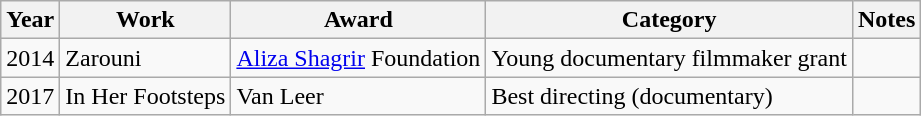<table class="wikitable">
<tr>
<th>Year</th>
<th>Work</th>
<th>Award</th>
<th>Category</th>
<th>Notes</th>
</tr>
<tr>
<td>2014</td>
<td>Zarouni</td>
<td><a href='#'>Aliza Shagrir</a> Foundation</td>
<td>Young documentary filmmaker grant</td>
<td></td>
</tr>
<tr>
<td>2017</td>
<td>In Her Footsteps</td>
<td>Van Leer</td>
<td>Best directing (documentary)</td>
<td></td>
</tr>
</table>
